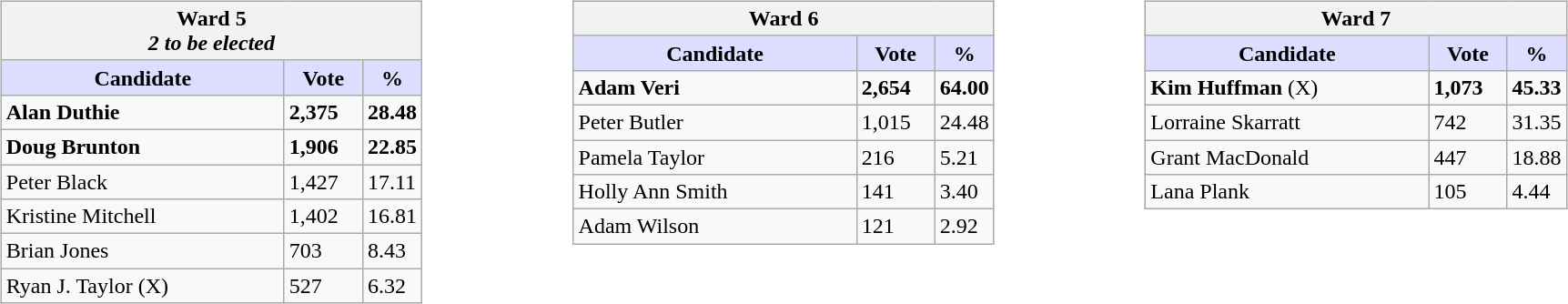<table>
<tr>
<td valign=top width=10%><br><table class=wikitable>
<tr>
<th colspan="3">Ward 5 <br> <em>2 to be elected</em></th>
</tr>
<tr>
<th style="background:#ddf; width:200px;">Candidate</th>
<th style="background:#ddf; width:50px;">Vote</th>
<th style="background:#ddf; width:30px;">%</th>
</tr>
<tr>
<td><strong>Alan Duthie</strong></td>
<td><strong>2,375</strong></td>
<td><strong>28.48</strong></td>
</tr>
<tr>
<td><strong>Doug Brunton</strong></td>
<td><strong>1,906</strong></td>
<td><strong>22.85</strong></td>
</tr>
<tr>
<td>Peter Black</td>
<td>1,427</td>
<td>17.11</td>
</tr>
<tr>
<td>Kristine Mitchell</td>
<td>1,402</td>
<td>16.81</td>
</tr>
<tr>
<td>Brian Jones</td>
<td>703</td>
<td>8.43</td>
</tr>
<tr>
<td>Ryan J. Taylor (X)</td>
<td>527</td>
<td>6.32</td>
</tr>
</table>
</td>
<td valign=top width=10%><br><table class=wikitable>
<tr>
<th colspan="3">Ward 6</th>
</tr>
<tr>
<th style="background:#ddf; width:200px;">Candidate</th>
<th style="background:#ddf; width:50px;">Vote</th>
<th style="background:#ddf; width:30px;">%</th>
</tr>
<tr>
<td><strong>Adam Veri</strong></td>
<td><strong>2,654</strong></td>
<td><strong>64.00</strong></td>
</tr>
<tr>
<td>Peter Butler</td>
<td>1,015</td>
<td>24.48</td>
</tr>
<tr>
<td>Pamela Taylor</td>
<td>216</td>
<td>5.21</td>
</tr>
<tr>
<td>Holly Ann Smith</td>
<td>141</td>
<td>3.40</td>
</tr>
<tr>
<td>Adam Wilson</td>
<td>121</td>
<td>2.92</td>
</tr>
</table>
</td>
<td valign=top width=10%><br><table class=wikitable>
<tr>
<th colspan="3">Ward 7</th>
</tr>
<tr>
<th style="background:#ddf; width:200px;">Candidate</th>
<th style="background:#ddf; width:50px;">Vote</th>
<th style="background:#ddf; width:30px;">%</th>
</tr>
<tr>
<td><strong>Kim Huffman</strong> (X)</td>
<td><strong>1,073</strong></td>
<td><strong>45.33</strong></td>
</tr>
<tr>
<td>Lorraine Skarratt</td>
<td>742</td>
<td>31.35</td>
</tr>
<tr>
<td>Grant MacDonald</td>
<td>447</td>
<td>18.88</td>
</tr>
<tr>
<td>Lana Plank</td>
<td>105</td>
<td>4.44</td>
</tr>
</table>
</td>
</tr>
</table>
